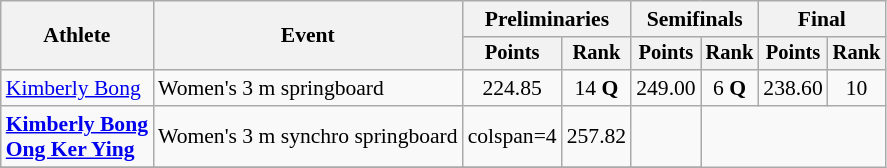<table class="wikitable" style="text-align:center; font-size:90%;">
<tr>
<th rowspan=2>Athlete</th>
<th rowspan=2>Event</th>
<th colspan=2>Preliminaries</th>
<th colspan=2>Semifinals</th>
<th colspan=2>Final</th>
</tr>
<tr style="font-size:95%">
<th>Points</th>
<th>Rank</th>
<th>Points</th>
<th>Rank</th>
<th>Points</th>
<th>Rank</th>
</tr>
<tr>
<td align=left><a href='#'>Kimberly Bong</a></td>
<td align=left>Women's 3 m springboard</td>
<td>224.85</td>
<td>14 <strong>Q</strong></td>
<td>249.00</td>
<td>6 <strong>Q</strong></td>
<td>238.60</td>
<td>10</td>
</tr>
<tr>
<td align=left><strong><a href='#'>Kimberly Bong</a><br> <a href='#'>Ong Ker Ying</a></strong></td>
<td align=left>Women's 3 m synchro springboard</td>
<td>colspan=4 </td>
<td>257.82</td>
<td></td>
</tr>
<tr align="center">
</tr>
</table>
